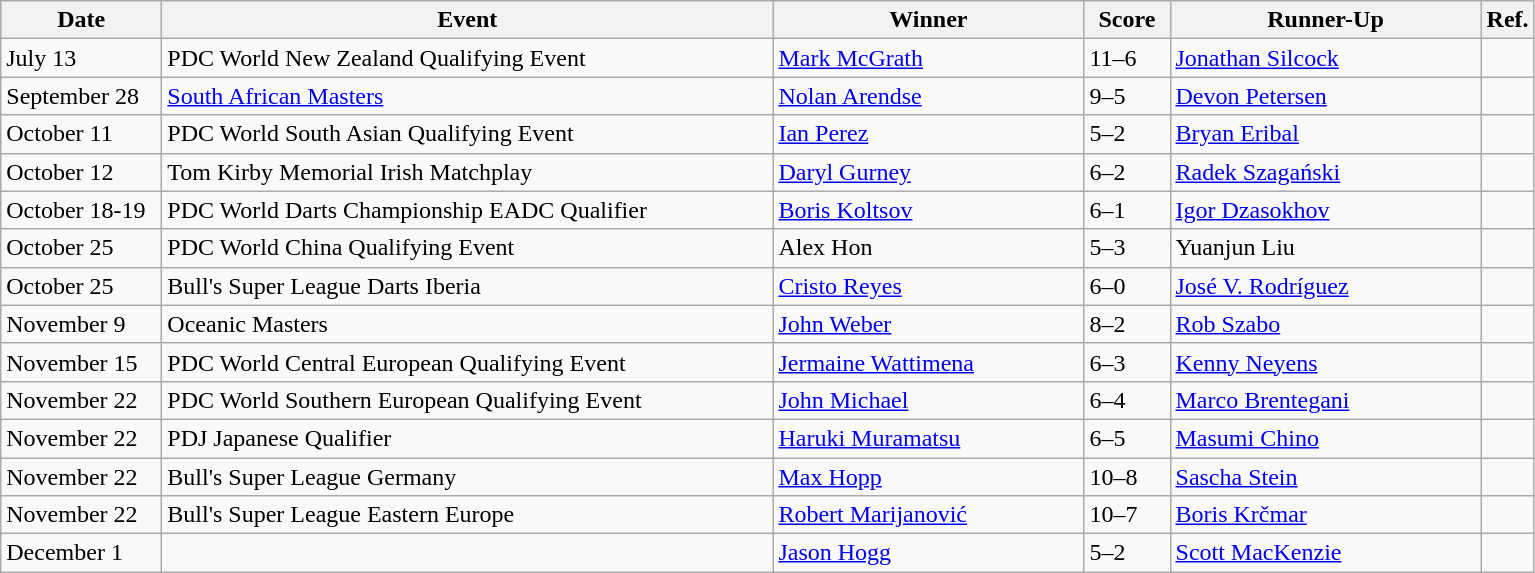<table class=wikitable style="text-align:left" style="font-size:85%;">
<tr>
<th width=100>Date</th>
<th width=400>Event</th>
<th width=200>Winner</th>
<th width=50>Score</th>
<th width=200>Runner-Up</th>
<th width=25>Ref.</th>
</tr>
<tr>
<td>July 13</td>
<td>PDC World New Zealand Qualifying Event</td>
<td> <a href='#'>Mark McGrath</a></td>
<td>11–6</td>
<td> <a href='#'>Jonathan Silcock</a></td>
<td align="center"></td>
</tr>
<tr>
<td>September 28</td>
<td><a href='#'>South African Masters</a></td>
<td> <a href='#'>Nolan Arendse</a></td>
<td>9–5</td>
<td> <a href='#'>Devon Petersen</a></td>
<td align="center"></td>
</tr>
<tr>
<td>October 11</td>
<td>PDC World South Asian Qualifying Event</td>
<td> <a href='#'>Ian Perez</a></td>
<td>5–2</td>
<td> <a href='#'>Bryan Eribal</a></td>
<td align="center"></td>
</tr>
<tr>
<td>October 12</td>
<td>Tom Kirby Memorial Irish Matchplay</td>
<td> <a href='#'>Daryl Gurney</a></td>
<td>6–2</td>
<td> <a href='#'>Radek Szagański</a></td>
<td align="center"></td>
</tr>
<tr>
<td>October 18-19</td>
<td>PDC World Darts Championship EADC Qualifier</td>
<td> <a href='#'>Boris Koltsov</a></td>
<td>6–1</td>
<td> <a href='#'>Igor Dzasokhov</a></td>
<td align="center"></td>
</tr>
<tr>
<td>October 25</td>
<td>PDC World China Qualifying Event</td>
<td> Alex Hon</td>
<td>5–3</td>
<td> Yuanjun Liu</td>
<td align="center"></td>
</tr>
<tr>
<td>October 25</td>
<td>Bull's Super League Darts Iberia</td>
<td> <a href='#'>Cristo Reyes</a></td>
<td>6–0</td>
<td> <a href='#'>José V. Rodríguez</a></td>
<td align="center"></td>
</tr>
<tr>
<td>November 9</td>
<td>Oceanic Masters</td>
<td> <a href='#'>John Weber</a></td>
<td>8–2</td>
<td> <a href='#'>Rob Szabo</a></td>
<td align="center"></td>
</tr>
<tr>
<td>November 15</td>
<td>PDC World Central European Qualifying Event</td>
<td> <a href='#'>Jermaine Wattimena</a></td>
<td>6–3</td>
<td> <a href='#'>Kenny Neyens</a></td>
<td align="center"></td>
</tr>
<tr>
<td>November 22</td>
<td>PDC World Southern European Qualifying Event</td>
<td> <a href='#'>John Michael</a></td>
<td>6–4</td>
<td> <a href='#'>Marco Brentegani</a></td>
<td align="center"></td>
</tr>
<tr>
<td>November 22</td>
<td>PDJ Japanese Qualifier</td>
<td> <a href='#'>Haruki Muramatsu</a></td>
<td>6–5</td>
<td> <a href='#'>Masumi Chino</a></td>
<td align="center"></td>
</tr>
<tr>
<td>November 22</td>
<td>Bull's Super League Germany</td>
<td> <a href='#'>Max Hopp</a></td>
<td>10–8</td>
<td> <a href='#'>Sascha Stein</a></td>
<td align="center"></td>
</tr>
<tr>
<td>November 22</td>
<td>Bull's Super League Eastern Europe</td>
<td> <a href='#'>Robert Marijanović</a></td>
<td>10–7</td>
<td> <a href='#'>Boris Krčmar</a></td>
<td align="center"></td>
</tr>
<tr>
<td>December 1</td>
<td></td>
<td> <a href='#'>Jason Hogg</a></td>
<td>5–2</td>
<td> <a href='#'>Scott MacKenzie</a></td>
<td align="center"></td>
</tr>
</table>
